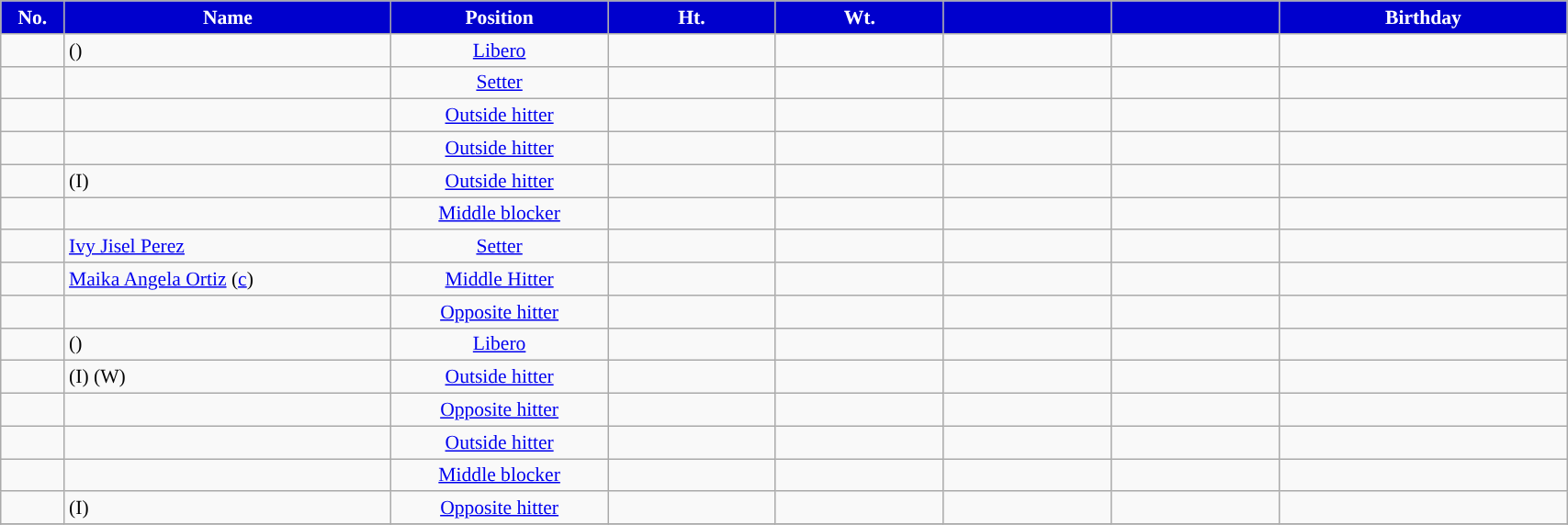<table class="wikitable sortable" style="font-size:90%; text-align:center; width:90%;">
<tr>
<th style="background:#0000CD; color:white; text-align: center"><strong>No.</strong></th>
<th style="width:16em; background:#0000CD; color:white;">Name</th>
<th style="background:#0000CD; color:white; text-align: center"><strong>Position</strong></th>
<th style="width:8em; background:#0000CD; color:white;">Ht.</th>
<th style="width:8em; background:#0000CD; color:white;">Wt.</th>
<th style="width:8em; background:#0000CD; color:white;"></th>
<th style="width:8em; background:#0000CD; color:white;"></th>
<th style="width:14em; background:#0000CD; color:white;">Birthday</th>
</tr>
<tr>
<td></td>
<td align=left>   ()</td>
<td><a href='#'>Libero</a></td>
<td></td>
<td></td>
<td></td>
<td></td>
<td align=right></td>
</tr>
<tr>
<td></td>
<td align=left> </td>
<td><a href='#'>Setter</a></td>
<td></td>
<td></td>
<td></td>
<td></td>
<td align=right></td>
</tr>
<tr>
<td></td>
<td align=left> </td>
<td><a href='#'>Outside hitter</a></td>
<td></td>
<td></td>
<td></td>
<td></td>
<td align=right></td>
</tr>
<tr>
<td></td>
<td align=left> </td>
<td><a href='#'>Outside hitter</a></td>
<td></td>
<td></td>
<td></td>
<td></td>
<td align=right></td>
</tr>
<tr>
<td></td>
<td align=left>  (I)</td>
<td><a href='#'>Outside hitter</a></td>
<td></td>
<td></td>
<td></td>
<td></td>
<td align=right></td>
</tr>
<tr>
<td></td>
<td align=left> </td>
<td><a href='#'>Middle blocker</a></td>
<td></td>
<td></td>
<td></td>
<td></td>
<td align=right></td>
</tr>
<tr>
<td></td>
<td align=left> <a href='#'>Ivy Jisel Perez</a></td>
<td><a href='#'>Setter</a></td>
<td></td>
<td></td>
<td></td>
<td></td>
<td align=right></td>
</tr>
<tr>
<td></td>
<td align=left> <a href='#'>Maika Angela Ortiz</a> (<a href='#'>c</a>)</td>
<td><a href='#'>Middle Hitter</a></td>
<td></td>
<td></td>
<td></td>
<td></td>
<td align=right></td>
</tr>
<tr>
<td></td>
<td align=left> </td>
<td><a href='#'>Opposite hitter</a></td>
<td></td>
<td></td>
<td></td>
<td></td>
<td align=right></td>
</tr>
<tr>
<td></td>
<td align=left>  ()</td>
<td><a href='#'>Libero</a></td>
<td></td>
<td></td>
<td></td>
<td></td>
<td align=right></td>
</tr>
<tr>
<td></td>
<td align=left>   (I) (W)</td>
<td><a href='#'>Outside hitter</a></td>
<td></td>
<td></td>
<td></td>
<td></td>
<td align=right></td>
</tr>
<tr>
<td></td>
<td align=left> </td>
<td><a href='#'>Opposite hitter</a></td>
<td></td>
<td></td>
<td></td>
<td></td>
<td align=right></td>
</tr>
<tr>
<td></td>
<td align=left> </td>
<td><a href='#'>Outside hitter</a></td>
<td></td>
<td></td>
<td></td>
<td></td>
<td align=right></td>
</tr>
<tr>
<td></td>
<td align=left> </td>
<td><a href='#'>Middle blocker</a></td>
<td></td>
<td></td>
<td></td>
<td></td>
<td align=right></td>
</tr>
<tr>
<td></td>
<td align=left>  (I)</td>
<td><a href='#'>Opposite hitter</a></td>
<td></td>
<td></td>
<td></td>
<td></td>
<td align=right></td>
</tr>
<tr>
</tr>
</table>
